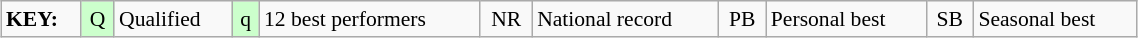<table class="wikitable" style="margin:0.5em auto; font-size:90%;position:relative;" width=60%>
<tr>
<td><strong>KEY:</strong></td>
<td bgcolor=ccffcc align=center>Q</td>
<td>Qualified</td>
<td bgcolor=ccffcc align=center>q</td>
<td>12 best performers</td>
<td align=center>NR</td>
<td>National record</td>
<td align=center>PB</td>
<td>Personal best</td>
<td align=center>SB</td>
<td>Seasonal best</td>
</tr>
</table>
